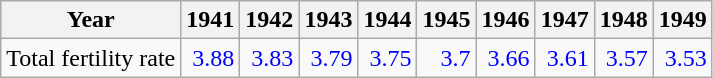<table class="wikitable " style="text-align:right">
<tr>
<th>Year</th>
<th>1941</th>
<th>1942</th>
<th>1943</th>
<th>1944</th>
<th>1945</th>
<th>1946</th>
<th>1947</th>
<th>1948</th>
<th>1949</th>
</tr>
<tr>
<td align="left">Total fertility rate</td>
<td style="text-align:right; color:blue;">3.88</td>
<td style="text-align:right; color:blue;">3.83</td>
<td style="text-align:right; color:blue;">3.79</td>
<td style="text-align:right; color:blue;">3.75</td>
<td style="text-align:right; color:blue;">3.7</td>
<td style="text-align:right; color:blue;">3.66</td>
<td style="text-align:right; color:blue;">3.61</td>
<td style="text-align:right; color:blue;">3.57</td>
<td style="text-align:right; color:blue;">3.53</td>
</tr>
</table>
